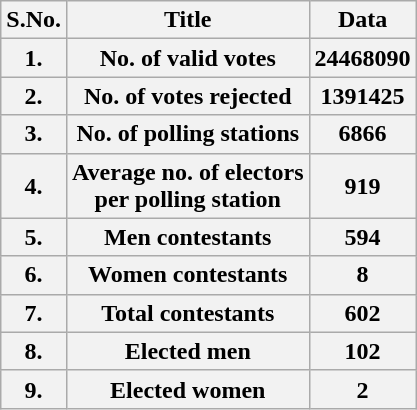<table class="wikitable">
<tr>
<th>S.No.</th>
<th>Title</th>
<th>Data</th>
</tr>
<tr>
<th>1.</th>
<th>No. of valid votes</th>
<th>24468090</th>
</tr>
<tr>
<th>2.</th>
<th>No. of votes rejected</th>
<th>1391425</th>
</tr>
<tr>
<th>3.</th>
<th>No. of polling stations</th>
<th>6866</th>
</tr>
<tr>
<th>4.</th>
<th>Average no. of electors<br>per polling station</th>
<th>919</th>
</tr>
<tr>
<th>5.</th>
<th>Men contestants</th>
<th>594</th>
</tr>
<tr>
<th>6.</th>
<th>Women contestants</th>
<th>8</th>
</tr>
<tr>
<th>7.</th>
<th>Total contestants</th>
<th>602</th>
</tr>
<tr>
<th>8.</th>
<th>Elected men</th>
<th>102</th>
</tr>
<tr>
<th>9.</th>
<th>Elected women</th>
<th>2</th>
</tr>
</table>
